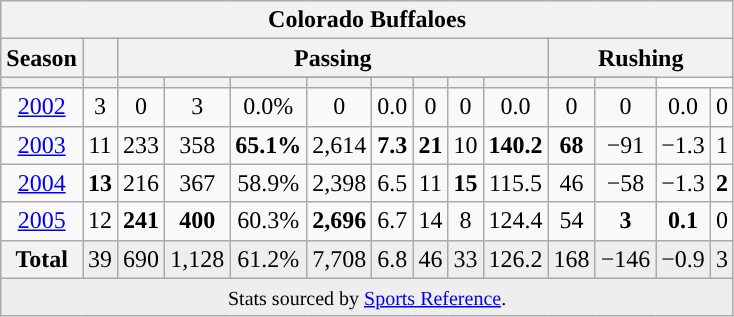<table class=wikitable style="text-align:center;">
<tr>
<th colspan="14">Colorado Buffaloes</th>
</tr>
<tr>
<th rowspan=2>Season</th>
<th rowspan=2></th>
<th colspan=8>Passing</th>
<th colspan=4>Rushing</th>
</tr>
<tr>
</tr>
<tr>
<th></th>
<th></th>
<th></th>
<th></th>
<th></th>
<th></th>
<th></th>
<th></th>
<th></th>
<th></th>
<th></th>
<th></th>
</tr>
<tr>
<td><a href='#'>2002</a></td>
<td>3</td>
<td>0</td>
<td>3</td>
<td>0.0%</td>
<td>0</td>
<td>0.0</td>
<td>0</td>
<td>0</td>
<td>0.0</td>
<td>0</td>
<td>0</td>
<td>0.0</td>
<td>0</td>
</tr>
<tr>
<td><a href='#'>2003</a></td>
<td>11</td>
<td>233</td>
<td>358</td>
<td><strong>65.1%</strong></td>
<td>2,614</td>
<td><strong>7.3</strong></td>
<td><strong>21</strong></td>
<td>10</td>
<td><strong>140.2</strong></td>
<td><strong>68</strong></td>
<td>−91</td>
<td>−1.3</td>
<td>1</td>
</tr>
<tr>
<td><a href='#'>2004</a></td>
<td><strong>13</strong></td>
<td>216</td>
<td>367</td>
<td>58.9%</td>
<td>2,398</td>
<td>6.5</td>
<td>11</td>
<td><strong>15</strong></td>
<td>115.5</td>
<td>46</td>
<td>−58</td>
<td>−1.3</td>
<td><strong>2</strong></td>
</tr>
<tr>
<td><a href='#'>2005</a></td>
<td>12</td>
<td><strong>241</strong></td>
<td><strong>400</strong></td>
<td>60.3%</td>
<td><strong>2,696</strong></td>
<td>6.7</td>
<td>14</td>
<td>8</td>
<td>124.4</td>
<td>54</td>
<td><strong>3</strong></td>
<td><strong>0.1</strong></td>
<td>0</td>
</tr>
<tr class="sortbottom" style="background:#eee;">
<th colspan=1>Total</th>
<td>39</td>
<td>690</td>
<td>1,128</td>
<td>61.2%</td>
<td>7,708</td>
<td>6.8</td>
<td>46</td>
<td>33</td>
<td>126.2</td>
<td>168</td>
<td>−146</td>
<td>−0.9</td>
<td>3</td>
</tr>
<tr class="sortbottom" style="background:#eee;">
<td style="text-align:center;" colspan="14"><small>Stats sourced by <a href='#'>Sports Reference</a>.</small></td>
</tr>
</table>
